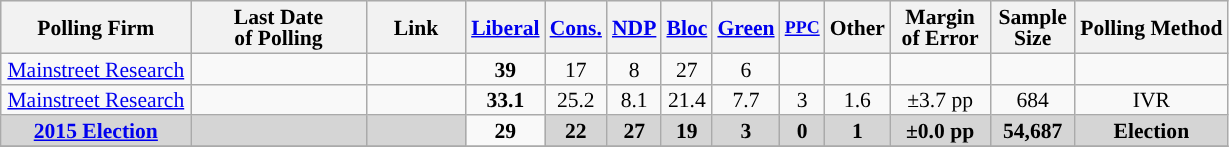<table class="wikitable sortable" style="text-align:center;font-size:90%;line-height:14px;">
<tr style="background:#e9e9e9;">
<th style="width:120px">Polling Firm</th>
<th style="width:110px">Last Date<br>of Polling</th>
<th style="width:60px" class="unsortable">Link</th>
<th style="background-color:"><strong><a href='#'>Liberal</a></strong></th>
<th style="background-color:"><strong><a href='#'>Cons.</a></strong></th>
<th style="background-color:"><strong><a href='#'>NDP</a></strong></th>
<th style="background-color:"><strong><a href='#'>Bloc</a></strong></th>
<th style="background-color:"><strong><a href='#'>Green</a></strong></th>
<th style="background-color:"><strong><small><a href='#'>PPC</a></small></strong></th>
<th style="background-color:"><strong>Other</strong></th>
<th style="width:60px;" class=unsortable>Margin<br>of Error</th>
<th style="width:50px;" class=unsortable>Sample<br>Size</th>
<th class=unsortable>Polling Method</th>
</tr>
<tr>
<td><a href='#'>Mainstreet Research</a></td>
<td></td>
<td></td>
<td><strong>39</strong></td>
<td>17</td>
<td>8</td>
<td>27</td>
<td>6</td>
<td></td>
<td></td>
<td></td>
<td></td>
<td></td>
</tr>
<tr>
<td><a href='#'>Mainstreet Research</a></td>
<td></td>
<td></td>
<td><strong>33.1</strong></td>
<td>25.2</td>
<td>8.1</td>
<td>21.4</td>
<td>7.7</td>
<td>3</td>
<td>1.6</td>
<td>±3.7 pp</td>
<td>684</td>
<td>IVR</td>
</tr>
<tr>
<td style="background:#D5D5D5"><strong><a href='#'>2015 Election</a></strong></td>
<td style="background:#D5D5D5"><strong></strong></td>
<td style="background:#D5D5D5"></td>
<td><strong>29</strong></td>
<td style="background:#D5D5D5"><strong>22</strong></td>
<td style="background:#D5D5D5"><strong>27</strong></td>
<td style="background:#D5D5D5"><strong>19</strong></td>
<td style="background:#D5D5D5"><strong>3</strong></td>
<td style="background:#D5D5D5"><strong>0</strong></td>
<td style="background:#D5D5D5"><strong>1</strong></td>
<td style="background:#D5D5D5"><strong>±0.0 pp</strong></td>
<td style="background:#D5D5D5"><strong>54,687</strong></td>
<td style="background:#D5D5D5"><strong>Election</strong></td>
</tr>
<tr>
</tr>
<tr>
</tr>
</table>
